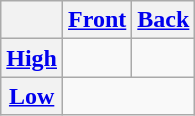<table class="wikitable" style="text-align: center">
<tr>
<th></th>
<th><a href='#'>Front</a></th>
<th><a href='#'>Back</a></th>
</tr>
<tr>
<th><a href='#'>High</a></th>
<td>   </td>
<td>   </td>
</tr>
<tr>
<th><a href='#'>Low</a></th>
<td colspan="2">   </td>
</tr>
</table>
